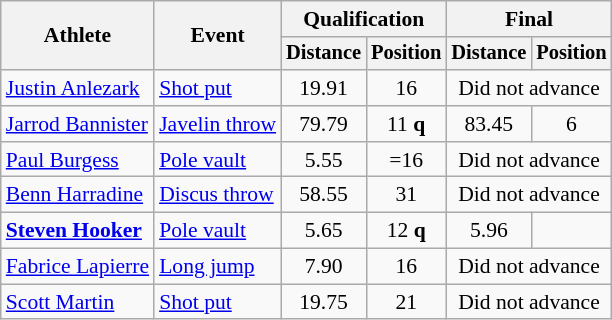<table class=wikitable style="font-size:90%">
<tr>
<th rowspan="2">Athlete</th>
<th rowspan="2">Event</th>
<th colspan="2">Qualification</th>
<th colspan="2">Final</th>
</tr>
<tr style="font-size:95%">
<th>Distance</th>
<th>Position</th>
<th>Distance</th>
<th>Position</th>
</tr>
<tr align=center>
<td align=left><a href='#'>Justin Anlezark</a></td>
<td align=left><a href='#'>Shot put</a></td>
<td>19.91</td>
<td>16</td>
<td colspan=2>Did not advance</td>
</tr>
<tr align=center>
<td align=left><a href='#'>Jarrod Bannister</a></td>
<td align=left><a href='#'>Javelin throw</a></td>
<td>79.79</td>
<td>11 <strong>q</strong></td>
<td>83.45</td>
<td>6</td>
</tr>
<tr align=center>
<td align=left><a href='#'>Paul Burgess</a></td>
<td align=left><a href='#'>Pole vault</a></td>
<td>5.55</td>
<td>=16</td>
<td colspan=2>Did not advance</td>
</tr>
<tr align=center>
<td align=left><a href='#'>Benn Harradine</a></td>
<td align=left><a href='#'>Discus throw</a></td>
<td>58.55</td>
<td>31</td>
<td colspan=2>Did not advance</td>
</tr>
<tr align=center>
<td align=left><strong><a href='#'>Steven Hooker</a></strong></td>
<td align=left><a href='#'>Pole vault</a></td>
<td>5.65</td>
<td>12 <strong>q</strong></td>
<td>5.96 </td>
<td></td>
</tr>
<tr align=center>
<td align=left><a href='#'>Fabrice Lapierre</a></td>
<td align=left><a href='#'>Long jump</a></td>
<td>7.90</td>
<td>16</td>
<td colspan=2>Did not advance</td>
</tr>
<tr align=center>
<td align=left><a href='#'>Scott Martin</a></td>
<td align=left><a href='#'>Shot put</a></td>
<td>19.75</td>
<td>21</td>
<td colspan=2>Did not advance</td>
</tr>
</table>
